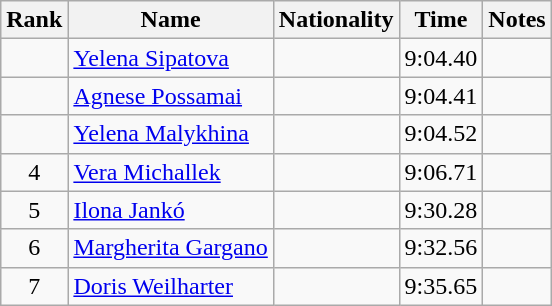<table class="wikitable sortable" style="text-align:center">
<tr>
<th>Rank</th>
<th>Name</th>
<th>Nationality</th>
<th>Time</th>
<th>Notes</th>
</tr>
<tr>
<td></td>
<td align="left"><a href='#'>Yelena Sipatova</a></td>
<td align=left></td>
<td>9:04.40</td>
<td></td>
</tr>
<tr>
<td></td>
<td align="left"><a href='#'>Agnese Possamai</a></td>
<td align=left></td>
<td>9:04.41</td>
<td></td>
</tr>
<tr>
<td></td>
<td align="left"><a href='#'>Yelena Malykhina</a></td>
<td align=left></td>
<td>9:04.52</td>
<td></td>
</tr>
<tr>
<td>4</td>
<td align="left"><a href='#'>Vera Michallek</a></td>
<td align=left></td>
<td>9:06.71</td>
<td></td>
</tr>
<tr>
<td>5</td>
<td align="left"><a href='#'>Ilona Jankó</a></td>
<td align=left></td>
<td>9:30.28</td>
<td></td>
</tr>
<tr>
<td>6</td>
<td align="left"><a href='#'>Margherita Gargano</a></td>
<td align=left></td>
<td>9:32.56</td>
<td></td>
</tr>
<tr>
<td>7</td>
<td align="left"><a href='#'>Doris Weilharter</a></td>
<td align=left></td>
<td>9:35.65</td>
<td></td>
</tr>
</table>
